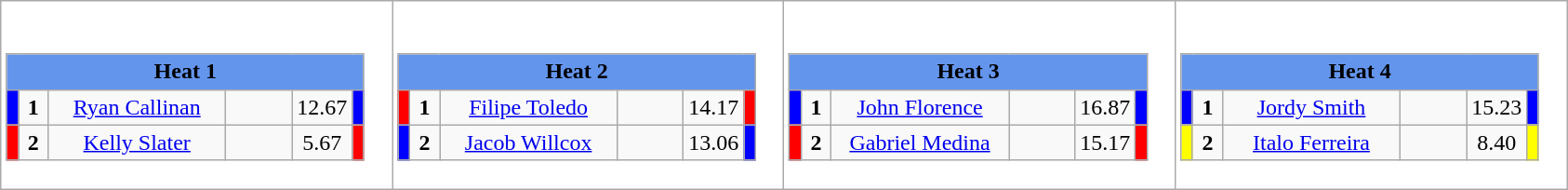<table class="wikitable" style="background:#fff;">
<tr>
<td><div><br><table class="wikitable">
<tr>
<td colspan="6"  style="text-align:center; background:#6495ed;"><strong>Heat 1</strong></td>
</tr>
<tr>
<td style="width:01px; background: #00f;"></td>
<td style="width:14px; text-align:center;"><strong>1</strong></td>
<td style="width:120px; text-align:center;"><a href='#'>Ryan Callinan</a></td>
<td style="width:40px; text-align:center;"></td>
<td style="width:20px; text-align:center;">12.67</td>
<td style="width:01px; background: #00f;"></td>
</tr>
<tr>
<td style="width:01px; background: #f00;"></td>
<td style="width:14px; text-align:center;"><strong>2</strong></td>
<td style="width:120px; text-align:center;"><a href='#'>Kelly Slater</a></td>
<td style="width:40px; text-align:center;"></td>
<td style="width:20px; text-align:center;">5.67</td>
<td style="width:01px; background: #f00;"></td>
</tr>
</table>
</div></td>
<td><div><br><table class="wikitable">
<tr>
<td colspan="6"  style="text-align:center; background:#6495ed;"><strong>Heat 2</strong></td>
</tr>
<tr>
<td style="width:01px; background: #f00;"></td>
<td style="width:14px; text-align:center;"><strong>1</strong></td>
<td style="width:120px; text-align:center;"><a href='#'>Filipe Toledo</a></td>
<td style="width:40px; text-align:center;"></td>
<td style="width:20px; text-align:center;">14.17</td>
<td style="width:01px; background: #f00;"></td>
</tr>
<tr>
<td style="width:01px; background: #00f;"></td>
<td style="width:14px; text-align:center;"><strong>2</strong></td>
<td style="width:120px; text-align:center;"><a href='#'>Jacob Willcox</a></td>
<td style="width:40px; text-align:center;"></td>
<td style="width:20px; text-align:center;">13.06</td>
<td style="width:01px; background: #00f;"></td>
</tr>
</table>
</div></td>
<td><div><br><table class="wikitable">
<tr>
<td colspan="6"  style="text-align:center; background:#6495ed;"><strong>Heat 3</strong></td>
</tr>
<tr>
<td style="width:01px; background: #00f;"></td>
<td style="width:14px; text-align:center;"><strong>1</strong></td>
<td style="width:120px; text-align:center;"><a href='#'>John Florence</a></td>
<td style="width:40px; text-align:center;"></td>
<td style="width:20px; text-align:center;">16.87</td>
<td style="width:01px; background: #00f;"></td>
</tr>
<tr>
<td style="width:01px; background: #f00;"></td>
<td style="width:14px; text-align:center;"><strong>2</strong></td>
<td style="width:120px; text-align:center;"><a href='#'>Gabriel Medina</a></td>
<td style="width:40px; text-align:center;"></td>
<td style="width:20px; text-align:center;">15.17</td>
<td style="width:01px; background: #f00;"></td>
</tr>
</table>
</div></td>
<td><div><br><table class="wikitable">
<tr>
<td colspan="6"  style="text-align:center; background:#6495ed;"><strong>Heat 4</strong></td>
</tr>
<tr>
<td style="width:01px; background: #00f;"></td>
<td style="width:14px; text-align:center;"><strong>1</strong></td>
<td style="width:120px; text-align:center;"><a href='#'>Jordy Smith</a></td>
<td style="width:40px; text-align:center;"></td>
<td style="width:20px; text-align:center;">15.23</td>
<td style="width:01px; background: #00f;"></td>
</tr>
<tr>
<td style="width:01px; background: #ff0;"></td>
<td style="width:14px; text-align:center;"><strong>2</strong></td>
<td style="width:120px; text-align:center;"><a href='#'>Italo Ferreira</a></td>
<td style="width:40px; text-align:center;"></td>
<td style="width:20px; text-align:center;">8.40</td>
<td style="width:01px; background: #ff0;"></td>
</tr>
</table>
</div></td>
</tr>
</table>
